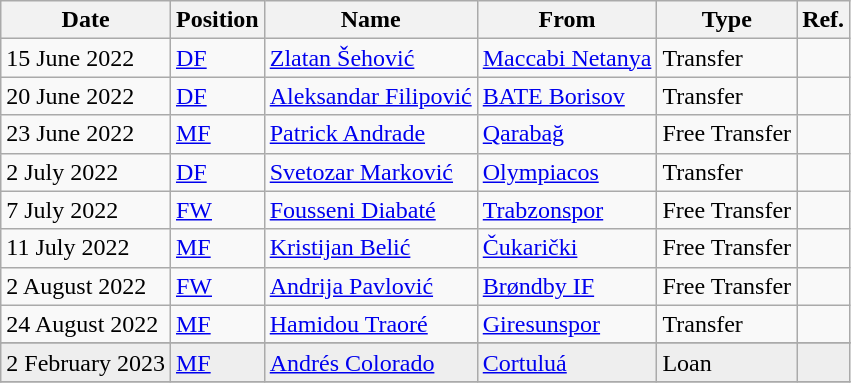<table class="wikitable">
<tr>
<th>Date</th>
<th>Position</th>
<th>Name</th>
<th>From</th>
<th>Type</th>
<th>Ref.</th>
</tr>
<tr>
<td>15 June 2022</td>
<td><a href='#'>DF</a></td>
<td> <a href='#'>Zlatan Šehović</a></td>
<td> <a href='#'>Maccabi Netanya</a></td>
<td>Transfer</td>
<td></td>
</tr>
<tr>
<td>20 June 2022</td>
<td><a href='#'>DF</a></td>
<td> <a href='#'>Aleksandar Filipović</a></td>
<td> <a href='#'>BATE Borisov</a></td>
<td>Transfer</td>
<td></td>
</tr>
<tr>
<td>23 June 2022</td>
<td><a href='#'>MF</a></td>
<td> <a href='#'>Patrick Andrade</a></td>
<td> <a href='#'>Qarabağ</a></td>
<td>Free Transfer</td>
<td></td>
</tr>
<tr>
<td>2 July 2022</td>
<td><a href='#'>DF</a></td>
<td> <a href='#'>Svetozar Marković</a></td>
<td> <a href='#'>Olympiacos</a></td>
<td>Transfer</td>
<td></td>
</tr>
<tr>
<td>7 July 2022</td>
<td><a href='#'>FW</a></td>
<td> <a href='#'>Fousseni Diabaté</a></td>
<td> <a href='#'>Trabzonspor</a></td>
<td>Free Transfer</td>
<td></td>
</tr>
<tr>
<td>11 July 2022</td>
<td><a href='#'>MF</a></td>
<td> <a href='#'>Kristijan Belić</a></td>
<td> <a href='#'>Čukarički</a></td>
<td>Free Transfer</td>
<td></td>
</tr>
<tr>
<td>2 August 2022</td>
<td><a href='#'>FW</a></td>
<td> <a href='#'>Andrija Pavlović</a></td>
<td> <a href='#'>Brøndby IF</a></td>
<td>Free Transfer</td>
<td></td>
</tr>
<tr>
<td>24 August 2022</td>
<td><a href='#'>MF</a></td>
<td> <a href='#'>Hamidou Traoré</a></td>
<td> <a href='#'>Giresunspor</a></td>
<td>Transfer</td>
<td></td>
</tr>
<tr>
</tr>
<tr bgcolor=#EEEEEE>
<td>2 February 2023</td>
<td><a href='#'>MF</a></td>
<td> <a href='#'>Andrés Colorado</a></td>
<td> <a href='#'>Cortuluá</a></td>
<td>Loan</td>
<td></td>
</tr>
<tr>
</tr>
</table>
